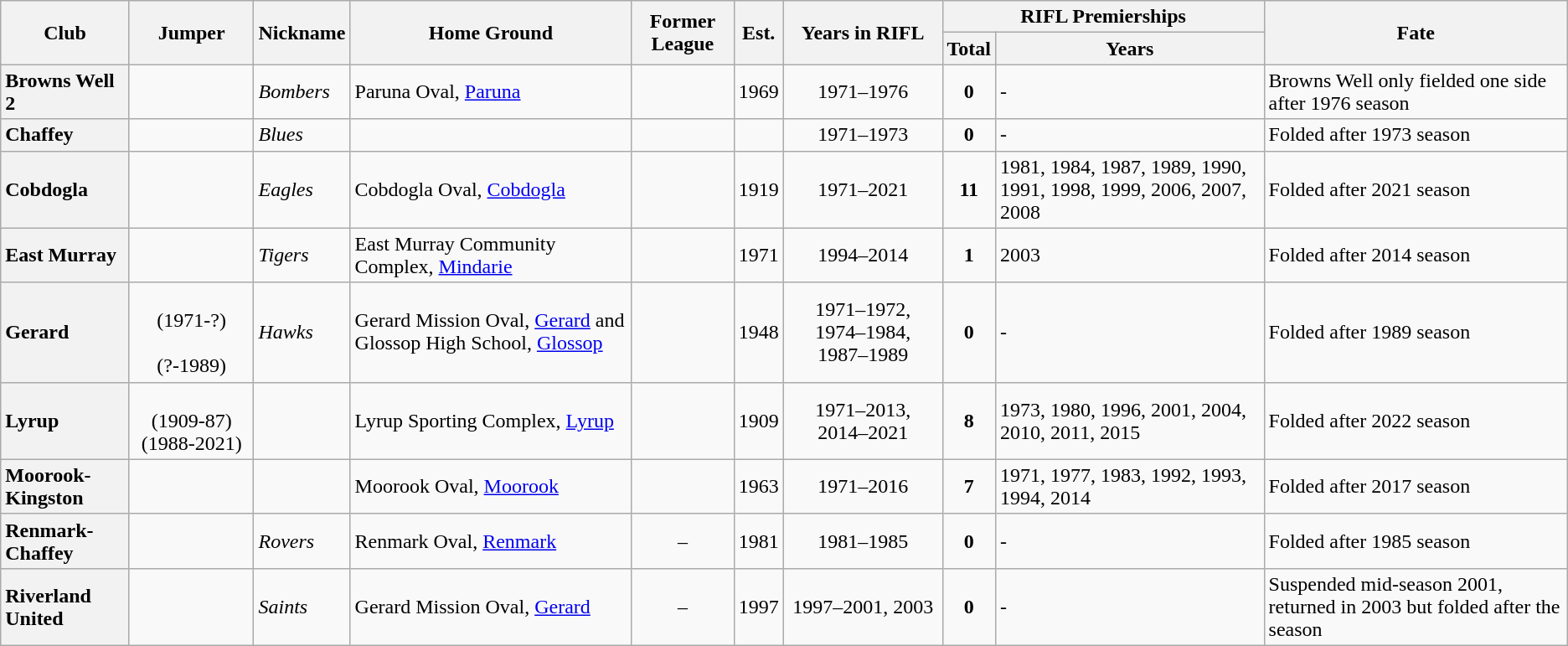<table class="wikitable sortable">
<tr>
<th rowspan="2">Club</th>
<th rowspan="2">Jumper</th>
<th rowspan="2">Nickname</th>
<th rowspan="2">Home Ground</th>
<th rowspan="2">Former League</th>
<th rowspan="2">Est.</th>
<th rowspan="2">Years in RIFL</th>
<th colspan="2">RIFL Premierships</th>
<th rowspan="2">Fate</th>
</tr>
<tr>
<th>Total</th>
<th>Years</th>
</tr>
<tr>
<th style="text-align:left">Browns Well 2</th>
<td></td>
<td><em>Bombers</em></td>
<td>Paruna Oval, <a href='#'>Paruna</a></td>
<td align="center"></td>
<td align="center">1969</td>
<td align="center">1971–1976</td>
<td align="center"><strong>0</strong></td>
<td>-</td>
<td>Browns Well only fielded one side after 1976 season</td>
</tr>
<tr>
<th style="text-align:left">Chaffey</th>
<td align="center"></td>
<td><em>Blues</em></td>
<td></td>
<td align="center"></td>
<td align="center"></td>
<td align="center">1971–1973</td>
<td align="center"><strong>0</strong></td>
<td>-</td>
<td>Folded after 1973 season</td>
</tr>
<tr>
<th style="text-align:left">Cobdogla</th>
<td></td>
<td><em>Eagles</em></td>
<td>Cobdogla Oval, <a href='#'>Cobdogla</a></td>
<td align="center"></td>
<td align="center">1919</td>
<td align="center">1971–2021</td>
<td align="center"><strong>11</strong></td>
<td>1981, 1984, 1987, 1989, 1990, 1991, 1998, 1999, 2006, 2007, 2008</td>
<td>Folded after 2021 season</td>
</tr>
<tr>
<th style="text-align:left">East Murray</th>
<td></td>
<td><em>Tigers</em></td>
<td>East Murray Community Complex, <a href='#'>Mindarie</a></td>
<td align="center"></td>
<td align="center">1971</td>
<td align="center">1994–2014</td>
<td align="center"><strong>1</strong></td>
<td>2003</td>
<td>Folded after 2014 season</td>
</tr>
<tr>
<th style="text-align:left">Gerard</th>
<td align="center"><br>(1971-?)<br><br>(?-1989)</td>
<td><em>Hawks</em></td>
<td>Gerard Mission Oval, <a href='#'>Gerard</a> and Glossop High School, <a href='#'>Glossop</a></td>
<td align="center"></td>
<td align="center">1948</td>
<td align="center">1971–1972, 1974–1984, 1987–1989</td>
<td align="center"><strong>0</strong></td>
<td>-</td>
<td>Folded after 1989 season</td>
</tr>
<tr>
<th style="text-align:left">Lyrup</th>
<td align="center"><br>(1909-87)(1988-2021)</td>
<td><em></em></td>
<td>Lyrup Sporting Complex, <a href='#'>Lyrup</a></td>
<td align="center"></td>
<td align="center">1909</td>
<td align="center">1971–2013, 2014–2021</td>
<td align="center"><strong>8</strong></td>
<td>1973, 1980, 1996, 2001, 2004, 2010, 2011, 2015</td>
<td>Folded after 2022 season</td>
</tr>
<tr>
<th style="text-align:left">Moorook-Kingston</th>
<td></td>
<td><em></em></td>
<td>Moorook Oval, <a href='#'>Moorook</a></td>
<td align="center"></td>
<td align="center">1963</td>
<td align="center">1971–2016</td>
<td align="center"><strong>7</strong></td>
<td>1971, 1977, 1983, 1992, 1993, 1994, 2014</td>
<td>Folded after 2017 season</td>
</tr>
<tr>
<th style="text-align:left">Renmark-Chaffey</th>
<td></td>
<td><em>Rovers</em></td>
<td>Renmark Oval, <a href='#'>Renmark</a></td>
<td align="center">–</td>
<td align="center">1981</td>
<td align="center">1981–1985</td>
<td align="center"><strong>0</strong></td>
<td>-</td>
<td>Folded after 1985 season</td>
</tr>
<tr>
<th style="text-align:left">Riverland United</th>
<td></td>
<td><em>Saints</em></td>
<td>Gerard Mission Oval, <a href='#'>Gerard</a></td>
<td align="center">–</td>
<td align="center">1997</td>
<td align="center">1997–2001, 2003</td>
<td align="center"><strong>0</strong></td>
<td>-</td>
<td>Suspended mid-season 2001, returned in 2003 but folded after the season</td>
</tr>
</table>
